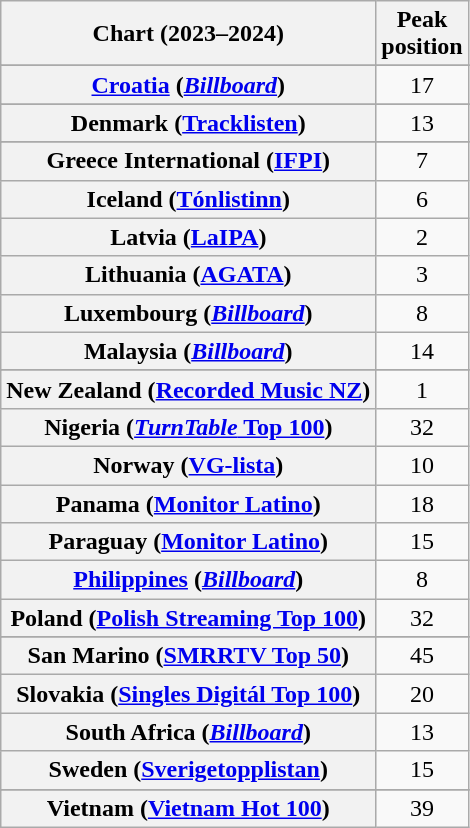<table class="wikitable sortable plainrowheaders" style="text-align:center">
<tr>
<th scope="col">Chart (2023–2024)</th>
<th scope="col">Peak<br>position</th>
</tr>
<tr>
</tr>
<tr>
</tr>
<tr>
</tr>
<tr>
<th scope="row"><a href='#'>Croatia</a> (<em><a href='#'>Billboard</a></em>)</th>
<td>17</td>
</tr>
<tr>
</tr>
<tr>
<th scope="row">Denmark (<a href='#'>Tracklisten</a>)</th>
<td>13</td>
</tr>
<tr>
</tr>
<tr>
</tr>
<tr>
</tr>
<tr>
</tr>
<tr>
<th scope="row">Greece International (<a href='#'>IFPI</a>)</th>
<td>7</td>
</tr>
<tr>
<th scope="row">Iceland (<a href='#'>Tónlistinn</a>)</th>
<td>6</td>
</tr>
<tr>
<th scope="row">Latvia (<a href='#'>LaIPA</a>)</th>
<td>2</td>
</tr>
<tr>
<th scope="row">Lithuania (<a href='#'>AGATA</a>)</th>
<td>3</td>
</tr>
<tr>
<th scope="row">Luxembourg (<em><a href='#'>Billboard</a></em>)</th>
<td>8</td>
</tr>
<tr>
<th scope="row">Malaysia (<em><a href='#'>Billboard</a></em>)</th>
<td>14</td>
</tr>
<tr>
</tr>
<tr>
</tr>
<tr>
<th scope="row">New Zealand (<a href='#'>Recorded Music NZ</a>)</th>
<td>1</td>
</tr>
<tr>
<th scope="row">Nigeria (<a href='#'><em>TurnTable</em> Top 100</a>)</th>
<td>32</td>
</tr>
<tr>
<th scope="row">Norway (<a href='#'>VG-lista</a>)</th>
<td>10</td>
</tr>
<tr>
<th scope="row">Panama (<a href='#'>Monitor Latino</a>)</th>
<td>18</td>
</tr>
<tr>
<th scope="row">Paraguay (<a href='#'>Monitor Latino</a>)</th>
<td>15</td>
</tr>
<tr>
<th scope="row"><a href='#'>Philippines</a> (<em><a href='#'>Billboard</a></em>)</th>
<td>8</td>
</tr>
<tr>
<th scope="row">Poland (<a href='#'>Polish Streaming Top 100</a>)</th>
<td>32</td>
</tr>
<tr>
</tr>
<tr>
<th scope="row">San Marino (<a href='#'>SMRRTV Top 50</a>)</th>
<td>45</td>
</tr>
<tr>
<th scope="row">Slovakia (<a href='#'>Singles Digitál Top 100</a>)</th>
<td>20</td>
</tr>
<tr>
<th scope="row">South Africa (<em><a href='#'>Billboard</a></em>)</th>
<td>13</td>
</tr>
<tr>
<th scope="row">Sweden (<a href='#'>Sverigetopplistan</a>)</th>
<td>15</td>
</tr>
<tr>
</tr>
<tr>
</tr>
<tr>
</tr>
<tr>
</tr>
<tr>
</tr>
<tr>
</tr>
<tr>
<th scope="row">Vietnam (<a href='#'>Vietnam Hot 100</a>)</th>
<td>39</td>
</tr>
</table>
